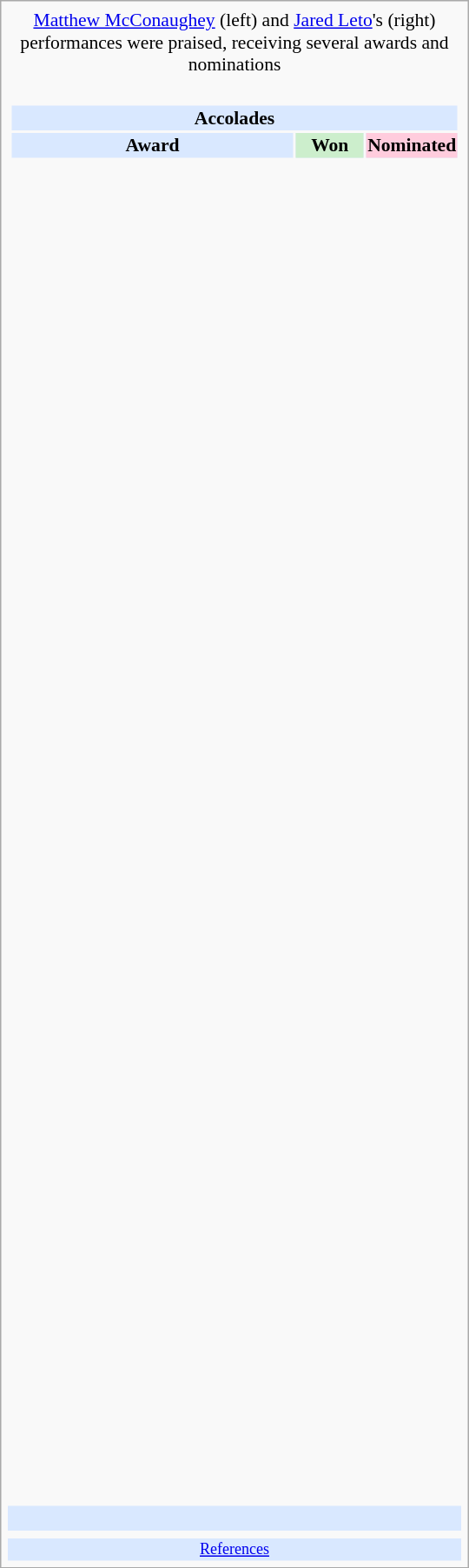<table class="infobox" style="width: 25em; text-align: left; font-size: 90%; vertical-align: middle;">
<tr>
<td colspan="3" style="text-align:center;"> <a href='#'>Matthew McConaughey</a> (left) and <a href='#'>Jared Leto</a>'s (right) performances were praised, receiving several awards and nominations</td>
</tr>
<tr>
<td colspan=3><br><table class="collapsible collapsed" width=100%>
<tr>
<th colspan=3 style="background-color: #D9E8FF; text-align: center;">Accolades</th>
</tr>
<tr style="background:#d9e8ff; text-align:center;">
<td style="text-align:center;"><strong>Award</strong></td>
<td style="text-align:center; background:#cec; text-size:0.9em; width:50px;"><strong>Won</strong></td>
<td style="text-align:center; background:#fcd; text-size:0.9em; width:50px;"><strong>Nominated</strong></td>
</tr>
<tr>
<td style="text-align:center;"><br></td>
<td></td>
<td></td>
</tr>
<tr>
<td style="text-align:center;"><br></td>
<td></td>
<td></td>
</tr>
<tr>
<td style="text-align:center;"><br></td>
<td></td>
<td></td>
</tr>
<tr>
<td style="text-align:center;"><br></td>
<td></td>
<td></td>
</tr>
<tr>
<td style="text-align:center;"><br></td>
<td></td>
<td></td>
</tr>
<tr>
<td style="text-align:center;"><br></td>
<td></td>
<td></td>
</tr>
<tr>
<td style="text-align:center;"><br></td>
<td></td>
<td></td>
</tr>
<tr>
<td style="text-align:center;"><br></td>
<td></td>
<td></td>
</tr>
<tr>
<td style="text-align:center;"><br></td>
<td></td>
<td></td>
</tr>
<tr>
<td style="text-align:center;"><br></td>
<td></td>
<td></td>
</tr>
<tr>
<td style="text-align:center;"><br></td>
<td></td>
<td></td>
</tr>
<tr>
<td style="text-align:center;"><br></td>
<td></td>
<td></td>
</tr>
<tr>
<td style="text-align:center;"><br></td>
<td></td>
<td></td>
</tr>
<tr>
<td style="text-align:center;"><br></td>
<td></td>
<td></td>
</tr>
<tr>
<td style="text-align:center;"><br></td>
<td></td>
<td></td>
</tr>
<tr>
<td style="text-align:center;"><br></td>
<td></td>
<td></td>
</tr>
<tr>
<td style="text-align:center;"><br></td>
<td></td>
<td></td>
</tr>
<tr>
<td style="text-align:center;"><br></td>
<td></td>
<td></td>
</tr>
<tr>
<td style="text-align:center;"><br></td>
<td></td>
<td></td>
</tr>
<tr>
<td style="text-align:center;"><br></td>
<td></td>
<td></td>
</tr>
<tr>
<td style="text-align:center;"><br></td>
<td></td>
<td></td>
</tr>
<tr>
<td style="text-align:center;"><br></td>
<td></td>
<td></td>
</tr>
<tr>
<td style="text-align:center;"><br></td>
<td></td>
<td></td>
</tr>
<tr>
<td style="text-align:center;"><br></td>
<td></td>
<td></td>
</tr>
<tr>
<td style="text-align:center;"><br></td>
<td></td>
<td></td>
</tr>
<tr>
<td style="text-align:center;"><br></td>
<td></td>
<td></td>
</tr>
<tr>
<td style="text-align:center;"><br></td>
<td></td>
<td></td>
</tr>
<tr>
<td style="text-align:center;"><br></td>
<td></td>
<td></td>
</tr>
<tr>
<td style="text-align:center;"><br></td>
<td></td>
<td></td>
</tr>
<tr>
<td style="text-align:center;"><br></td>
<td></td>
<td></td>
</tr>
<tr>
<td style="text-align:center;"><br></td>
<td></td>
<td></td>
</tr>
<tr>
<td style="text-align:center;"><br></td>
<td></td>
<td></td>
</tr>
<tr>
<td style="text-align:center;"><br></td>
<td></td>
<td></td>
</tr>
<tr>
<td style="text-align:center;"><br></td>
<td></td>
<td></td>
</tr>
<tr>
<td style="text-align:center;"><br></td>
<td></td>
<td></td>
</tr>
<tr>
<td style="text-align:center;"><br></td>
<td></td>
<td></td>
</tr>
<tr>
<td style="text-align:center;"><br></td>
<td></td>
<td></td>
</tr>
<tr>
<td style="text-align:center;"><br></td>
<td></td>
<td></td>
</tr>
<tr>
<td style="text-align:center;"><br></td>
<td></td>
<td></td>
</tr>
<tr>
<td style="text-align:center;"><br></td>
<td></td>
<td></td>
</tr>
<tr>
<td style="text-align:center;"><br></td>
<td></td>
<td></td>
</tr>
<tr>
<td style="text-align:center;"><br></td>
<td></td>
<td></td>
</tr>
<tr>
<td style="text-align:center;"><br></td>
<td></td>
<td></td>
</tr>
<tr>
<td style="text-align:center;"><br></td>
<td></td>
<td></td>
</tr>
<tr>
<td style="text-align:center;"><br></td>
<td></td>
<td></td>
</tr>
<tr>
<td style="text-align:center;"><br></td>
<td></td>
<td></td>
</tr>
<tr>
<td style="text-align:center;"><br></td>
<td></td>
<td></td>
</tr>
<tr>
<td style="text-align:center;"><br></td>
<td></td>
<td></td>
</tr>
<tr>
<td style="text-align:center;"><br></td>
<td></td>
<td></td>
</tr>
</table>
</td>
</tr>
<tr style="background:#d9e8ff;">
<td style="text-align:center;" colspan="3"><br></td>
</tr>
<tr>
<td></td>
<td></td>
<td></td>
</tr>
<tr style="background:#d9e8ff;">
<td colspan="3" style="font-size: smaller; text-align:center;"><a href='#'>References</a></td>
</tr>
</table>
